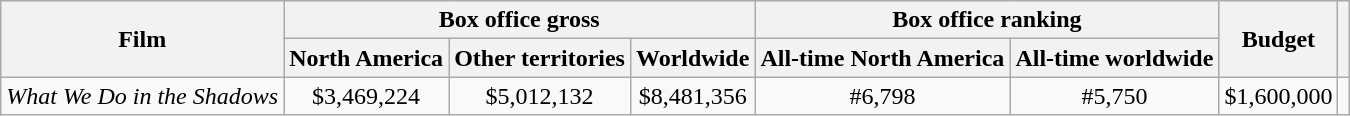<table class="wikitable sortable" style="text-align: center;">
<tr>
<th rowspan="2">Film</th>
<th colspan="3">Box office gross</th>
<th colspan="2">Box office ranking</th>
<th rowspan="2">Budget</th>
<th rowspan="2"></th>
</tr>
<tr>
<th>North America</th>
<th>Other territories</th>
<th>Worldwide</th>
<th>All-time North America</th>
<th>All-time worldwide</th>
</tr>
<tr>
<td style="text-align: left;"><em>What We Do in the Shadows</em></td>
<td>$3,469,224</td>
<td>$5,012,132</td>
<td>$8,481,356</td>
<td>#6,798</td>
<td>#5,750</td>
<td>$1,600,000</td>
<td></td>
</tr>
</table>
